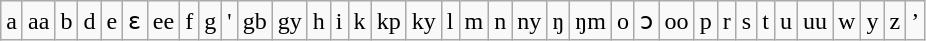<table class="wikitable">
<tr>
<td>a</td>
<td>aa</td>
<td>b</td>
<td>d</td>
<td>e</td>
<td>ɛ</td>
<td>ee</td>
<td>f</td>
<td>g</td>
<td>'</td>
<td>gb</td>
<td>gy</td>
<td>h</td>
<td>i</td>
<td>k</td>
<td>kp</td>
<td>ky</td>
<td>l</td>
<td>m</td>
<td>n</td>
<td>ny</td>
<td>ŋ</td>
<td>ŋm</td>
<td>o</td>
<td>ɔ</td>
<td>oo</td>
<td>p</td>
<td>r</td>
<td>s</td>
<td>t</td>
<td>u</td>
<td>uu</td>
<td>w</td>
<td>y</td>
<td>z</td>
<td>’</td>
</tr>
</table>
